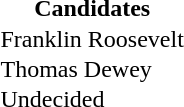<table style="float; margin-left: 1em; margin-bottom: 0.5em" class="floatright">
<tr>
<td style="text-align: center"><span><strong>Candidates</strong></span></td>
</tr>
<tr>
<td style="padding: 0 5px;"> Franklin Roosevelt</td>
</tr>
<tr>
<td style="padding: 0 5px;"> Thomas Dewey</td>
</tr>
<tr>
<td style="padding: 0 5px;"> Undecided</td>
</tr>
<tr>
</tr>
</table>
